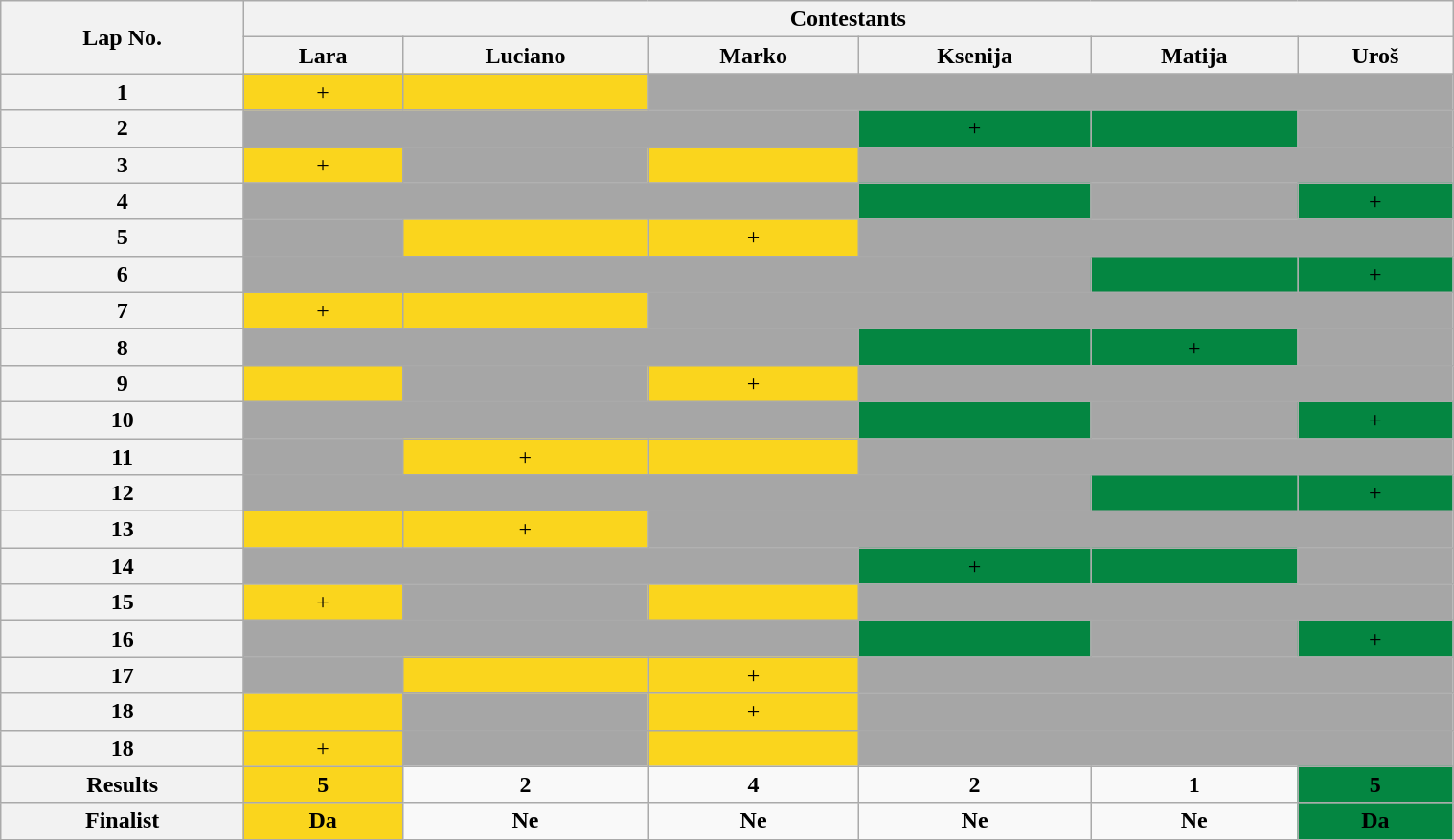<table class="wikitable" style="margin:auto; text-align:center; width:80%">
<tr>
<th rowspan="2">Lap No.</th>
<th colspan="6">Contestants</th>
</tr>
<tr>
<th>Lara</th>
<th>Luciano</th>
<th>Marko</th>
<th>Ksenija</th>
<th>Matija</th>
<th>Uroš</th>
</tr>
<tr>
<th>1</th>
<td align="center" bgcolor="#FAD51D">+</td>
<td align="center" bgcolor="#FAD51D"></td>
<td colspan="4" style="background-color: rgb(166, 166, 166) "></td>
</tr>
<tr>
<th>2</th>
<td colspan="3" style="background-color: rgb(166, 166, 166) "></td>
<td align="center" bgcolor="#048641"><span>+</span></td>
<td align="center" bgcolor="#048641"><span></span></td>
<td colspan="1" style="background-color: rgb(166, 166, 166) "></td>
</tr>
<tr>
<th>3</th>
<td align="center" bgcolor="#FAD51D">+</td>
<td colspan="1" style="background-color: rgb(166, 166, 166) "></td>
<td align="center" bgcolor="#FAD51D"></td>
<td colspan="3" style="background-color: rgb(166, 166, 166) "></td>
</tr>
<tr>
<th>4</th>
<td colspan="3" style="background-color: rgb(166, 166, 166) "></td>
<td align="center" bgcolor="#048641"><span></span></td>
<td colspan="1" style="background-color: rgb(166, 166, 166) "></td>
<td align="center" bgcolor="#048641"><span>+</span></td>
</tr>
<tr>
<th>5</th>
<td colspan="1" style="background-color: rgb(166, 166, 166) "></td>
<td align="center" bgcolor="#FAD51D"></td>
<td align="center" bgcolor="#FAD51D">+</td>
<td colspan="3" style="background-color: rgb(166, 166, 166) "></td>
</tr>
<tr>
<th>6</th>
<td colspan="4" style="background-color: rgb(166, 166, 166) "></td>
<td align="center" bgcolor="#048641"><span></span></td>
<td align="center" bgcolor="#048641"><span>+</span></td>
</tr>
<tr>
<th>7</th>
<td align="center" bgcolor="#FAD51D">+</td>
<td align="center" bgcolor="#FAD51D"></td>
<td colspan="4" style="background-color: rgb(166, 166, 166) "></td>
</tr>
<tr>
<th>8</th>
<td colspan="3" style="background-color: rgb(166, 166, 166) "></td>
<td align="center" bgcolor="#048641"><span></span></td>
<td align="center" bgcolor="#048641"><span>+</span></td>
<td colspan="1" style="background-color: rgb(166, 166, 166) "></td>
</tr>
<tr>
<th>9</th>
<td align="center" bgcolor="#FAD51D"></td>
<td colspan="1" style="background-color: rgb(166, 166, 166) "></td>
<td align="center" bgcolor="#FAD51D">+</td>
<td colspan="3" style="background-color: rgb(166, 166, 166) "></td>
</tr>
<tr>
<th>10</th>
<td colspan="3" style="background-color: rgb(166, 166, 166) "></td>
<td align="center" bgcolor="#048641"><span></span></td>
<td colspan="1" style="background-color: rgb(166, 166, 166) "></td>
<td align="center" bgcolor="#048641"><span>+</span></td>
</tr>
<tr>
<th>11</th>
<td colspan="1" style="background-color: rgb(166, 166, 166) "></td>
<td align="center" bgcolor="#FAD51D">+</td>
<td align="center" bgcolor="#FAD51D"></td>
<td colspan="3" style="background-color: rgb(166, 166, 166) "></td>
</tr>
<tr>
<th>12</th>
<td colspan="4" style="background-color: rgb(166, 166, 166) "></td>
<td align="center" bgcolor="#048641"><span></span></td>
<td align="center" bgcolor="#048641"><span>+</span></td>
</tr>
<tr>
<th>13</th>
<td align="center" bgcolor="#FAD51D"></td>
<td align="center" bgcolor="#FAD51D">+</td>
<td colspan="4" style="background-color: rgb(166, 166, 166) "></td>
</tr>
<tr>
<th>14</th>
<td colspan="3" style="background-color: rgb(166, 166, 166) "></td>
<td align="center" bgcolor="#048641"><span>+</span></td>
<td align="center" bgcolor="#048641"><span></span></td>
<td colspan="1" style="background-color: rgb(166, 166, 166) "></td>
</tr>
<tr>
<th>15</th>
<td align="center" bgcolor="#FAD51D">+</td>
<td colspan="1" style="background-color: rgb(166, 166, 166) "></td>
<td align="center" bgcolor="#FAD51D"></td>
<td colspan="3" style="background-color: rgb(166, 166, 166) "></td>
</tr>
<tr>
<th>16</th>
<td colspan="3" style="background-color: rgb(166, 166, 166) "></td>
<td align="center" bgcolor="#048641"><span></span></td>
<td colspan="1" style="background-color: rgb(166, 166, 166) "></td>
<td align="center" bgcolor="#048641"><span>+</span></td>
</tr>
<tr>
<th>17</th>
<td colspan="1" style="background-color: rgb(166, 166, 166) "></td>
<td align="center" bgcolor="#FAD51D"></td>
<td align="center" bgcolor="#FAD51D">+</td>
<td colspan="3" style="background-color: rgb(166, 166, 166) "></td>
</tr>
<tr>
<th>18</th>
<td align="center" bgcolor="#FAD51D"></td>
<td colspan="1" style="background-color: rgb(166, 166, 166) "></td>
<td align="center" bgcolor="#FAD51D">+</td>
<td colspan="3" style="background-color: rgb(166, 166, 166) "></td>
</tr>
<tr>
<th>18</th>
<td align="center" bgcolor="#FAD51D">+</td>
<td colspan="1" style="background-color: rgb(166, 166, 166) "></td>
<td align="center" bgcolor="#FAD51D"></td>
<td colspan="3" style="background-color: rgb(166, 166, 166) "></td>
</tr>
<tr>
<th>Results</th>
<td align="center" bgcolor="#FAD51D"><strong>5</strong></td>
<td align="center"><strong>2</strong></td>
<td align="center"><strong>4</strong></td>
<td align="center"><strong>2</strong></td>
<td align="center"><strong>1</strong></td>
<td align="center" bgcolor="#048641"><span><strong>5</strong></span></td>
</tr>
<tr>
<th>Finalist</th>
<td align="center" bgcolor="#FAD51D"><strong>Da</strong></td>
<td align="center"><strong>Ne</strong></td>
<td align="center"><strong>Ne</strong></td>
<td align="center"><strong>Ne</strong></td>
<td align="center"><strong>Ne</strong></td>
<td align="center" bgcolor="#048641"><span><strong>Da</strong></span></td>
</tr>
</table>
